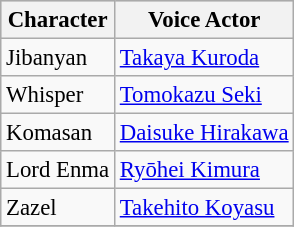<table class="wikitable" style="margin:0; font-size:95%;">
<tr style="background:#ccc; text-align:center;">
<th>Character</th>
<th>Voice Actor</th>
</tr>
<tr>
<td>Jibanyan</td>
<td><a href='#'>Takaya Kuroda</a></td>
</tr>
<tr>
<td>Whisper</td>
<td><a href='#'>Tomokazu Seki</a></td>
</tr>
<tr>
<td>Komasan</td>
<td><a href='#'>Daisuke Hirakawa</a></td>
</tr>
<tr>
<td>Lord Enma</td>
<td><a href='#'>Ryōhei Kimura</a></td>
</tr>
<tr>
<td>Zazel</td>
<td><a href='#'>Takehito Koyasu</a></td>
</tr>
<tr>
</tr>
</table>
